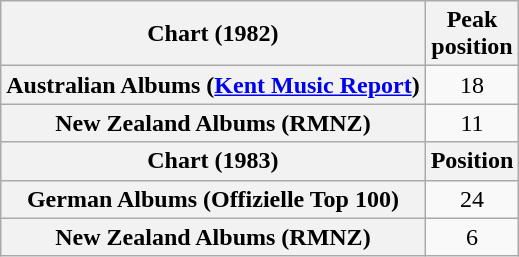<table class="wikitable sortable plainrowheaders" style="text-align:center">
<tr>
<th>Chart (1982)</th>
<th>Peak<br>position</th>
</tr>
<tr>
<th scope="row">Australian Albums (<a href='#'>Kent Music Report</a>)</th>
<td>18</td>
</tr>
<tr>
<th scope="row">New Zealand Albums (RMNZ)</th>
<td>11</td>
</tr>
<tr>
<th scope="col">Chart (1983)</th>
<th scope="col">Position</th>
</tr>
<tr>
<th scope="row">German Albums (Offizielle Top 100)</th>
<td>24</td>
</tr>
<tr>
<th scope="row">New Zealand Albums (RMNZ)</th>
<td>6</td>
</tr>
</table>
